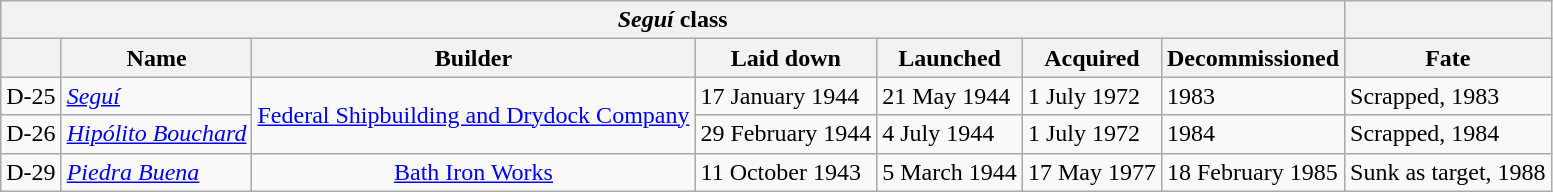<table class="wikitable">
<tr>
<th colspan="7"><em>Seguí</em> class</th>
<th></th>
</tr>
<tr>
<th></th>
<th>Name</th>
<th>Builder</th>
<th>Laid down</th>
<th>Launched</th>
<th>Acquired</th>
<th>Decommissioned</th>
<th>Fate</th>
</tr>
<tr>
<td>D-25</td>
<td><em><a href='#'>Seguí</a></em></td>
<td rowspan="2" align="center"><a href='#'>Federal Shipbuilding and Drydock Company</a></td>
<td>17 January 1944</td>
<td>21 May 1944</td>
<td>1 July 1972</td>
<td>1983</td>
<td>Scrapped, 1983</td>
</tr>
<tr>
<td>D-26</td>
<td><em><a href='#'>Hipólito Bouchard</a></em></td>
<td>29 February 1944</td>
<td>4 July 1944</td>
<td>1 July 1972</td>
<td>1984</td>
<td>Scrapped, 1984</td>
</tr>
<tr>
<td>D-29</td>
<td><em><a href='#'>Piedra Buena</a></em></td>
<td align="center"><a href='#'>Bath Iron Works</a></td>
<td>11 October 1943</td>
<td>5 March 1944</td>
<td>17 May 1977</td>
<td>18 February 1985</td>
<td>Sunk as target, 1988</td>
</tr>
</table>
